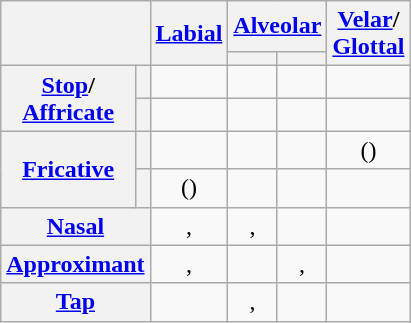<table class="wikitable" style="text-align: center;">
<tr>
<th colspan="2" rowspan="2"></th>
<th rowspan="2"><a href='#'>Labial</a></th>
<th colspan="2"><a href='#'>Alveolar</a></th>
<th rowspan="2"><a href='#'>Velar</a>/<br><a href='#'>Glottal</a></th>
</tr>
<tr>
<th></th>
<th></th>
</tr>
<tr>
<th rowspan="2"><a href='#'>Stop</a>/<br><a href='#'>Affricate</a></th>
<th></th>
<td></td>
<td></td>
<td></td>
<td></td>
</tr>
<tr>
<th></th>
<td></td>
<td></td>
<td></td>
<td></td>
</tr>
<tr>
<th rowspan="2"><a href='#'>Fricative</a></th>
<th></th>
<td></td>
<td></td>
<td></td>
<td>()</td>
</tr>
<tr>
<th></th>
<td>()</td>
<td></td>
<td></td>
<td></td>
</tr>
<tr>
<th colspan="2"><a href='#'>Nasal</a></th>
<td>, </td>
<td>, </td>
<td></td>
<td></td>
</tr>
<tr>
<th colspan="2"><a href='#'>Approximant</a></th>
<td>, </td>
<td></td>
<td>, </td>
<td></td>
</tr>
<tr>
<th colspan="2"><a href='#'>Tap</a></th>
<td></td>
<td>, </td>
<td></td>
<td></td>
</tr>
</table>
